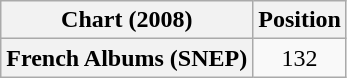<table class="wikitable sortable plainrowheaders" style="text-align:center">
<tr>
<th scope="col">Chart (2008)</th>
<th scope="col">Position</th>
</tr>
<tr>
<th scope="row">French Albums (SNEP)</th>
<td>132</td>
</tr>
</table>
